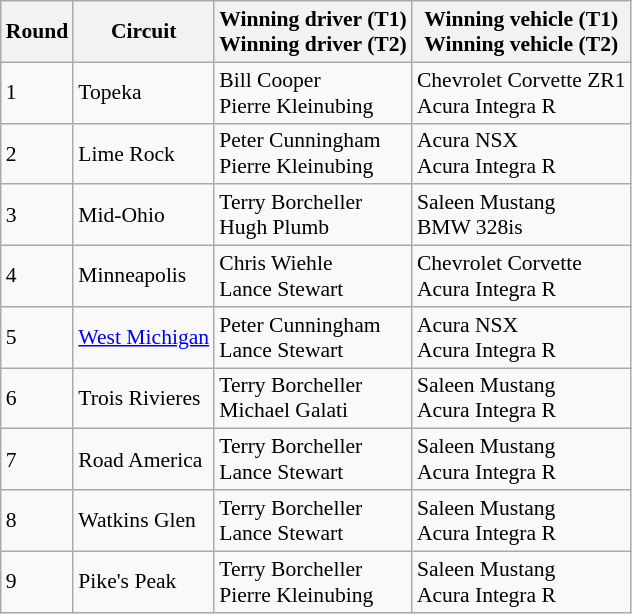<table class="wikitable" style="font-size: 90%;">
<tr>
<th>Round</th>
<th>Circuit</th>
<th>Winning driver (T1)<br>Winning driver (T2)</th>
<th>Winning vehicle (T1)<br>Winning vehicle (T2)</th>
</tr>
<tr>
<td>1</td>
<td>Topeka</td>
<td>Bill Cooper<br>Pierre Kleinubing</td>
<td>Chevrolet Corvette ZR1<br>Acura Integra R</td>
</tr>
<tr>
<td>2</td>
<td>Lime Rock</td>
<td>Peter Cunningham<br>Pierre Kleinubing</td>
<td>Acura NSX<br>Acura Integra R</td>
</tr>
<tr>
<td>3</td>
<td>Mid-Ohio</td>
<td>Terry Borcheller<br>Hugh Plumb</td>
<td>Saleen Mustang<br>BMW 328is</td>
</tr>
<tr>
<td>4</td>
<td>Minneapolis</td>
<td>Chris Wiehle<br>Lance Stewart</td>
<td>Chevrolet Corvette<br>Acura Integra R</td>
</tr>
<tr>
<td>5</td>
<td><a href='#'>West Michigan</a></td>
<td> Peter Cunningham<br>Lance Stewart</td>
<td>Acura NSX<br>Acura Integra R</td>
</tr>
<tr>
<td>6</td>
<td>Trois Rivieres</td>
<td> Terry Borcheller<br>Michael Galati</td>
<td>Saleen Mustang<br>Acura Integra R</td>
</tr>
<tr>
<td>7</td>
<td>Road America</td>
<td>Terry Borcheller<br>Lance Stewart</td>
<td>Saleen Mustang<br>Acura Integra R</td>
</tr>
<tr>
<td>8</td>
<td>Watkins Glen</td>
<td> Terry Borcheller<br> Lance Stewart</td>
<td>Saleen Mustang<br>Acura Integra R</td>
</tr>
<tr>
<td>9</td>
<td>Pike's Peak</td>
<td>Terry Borcheller<br>Pierre Kleinubing</td>
<td>Saleen Mustang<br>Acura Integra R</td>
</tr>
</table>
